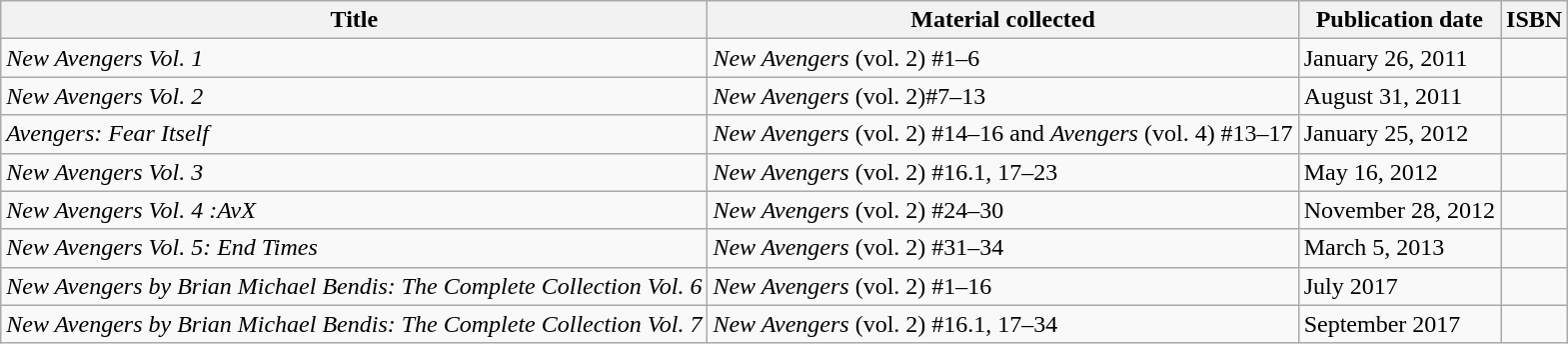<table class="wikitable">
<tr>
<th>Title</th>
<th>Material collected</th>
<th>Publication date</th>
<th>ISBN</th>
</tr>
<tr>
<td><em>New Avengers Vol. 1</em></td>
<td><em>New Avengers</em> (vol. 2) #1–6</td>
<td>January 26, 2011</td>
<td></td>
</tr>
<tr>
<td><em>New Avengers Vol. 2</em></td>
<td><em>New Avengers</em> (vol. 2)#7–13</td>
<td>August 31, 2011</td>
<td></td>
</tr>
<tr>
<td><em>Avengers: Fear Itself</em></td>
<td><em>New Avengers</em> (vol. 2) #14–16 and <em>Avengers</em> (vol. 4) #13–17</td>
<td>January 25, 2012</td>
<td></td>
</tr>
<tr>
<td><em>New Avengers Vol. 3</em></td>
<td><em>New Avengers</em> (vol. 2) #16.1, 17–23</td>
<td>May 16, 2012</td>
<td></td>
</tr>
<tr>
<td><em>New Avengers Vol. 4 :AvX</em></td>
<td><em>New Avengers</em> (vol. 2) #24–30</td>
<td>November 28, 2012</td>
<td></td>
</tr>
<tr>
<td><em>New Avengers Vol. 5: End Times</em></td>
<td><em>New Avengers</em> (vol. 2) #31–34</td>
<td>March 5, 2013</td>
<td></td>
</tr>
<tr>
<td><em>New Avengers by Brian Michael Bendis: The Complete Collection Vol. 6</em></td>
<td><em>New Avengers</em> (vol. 2) #1–16</td>
<td>July 2017</td>
<td></td>
</tr>
<tr>
<td><em>New Avengers by Brian Michael Bendis: The Complete Collection Vol. 7</em></td>
<td><em>New Avengers</em> (vol. 2) #16.1, 17–34</td>
<td>September 2017</td>
<td></td>
</tr>
</table>
